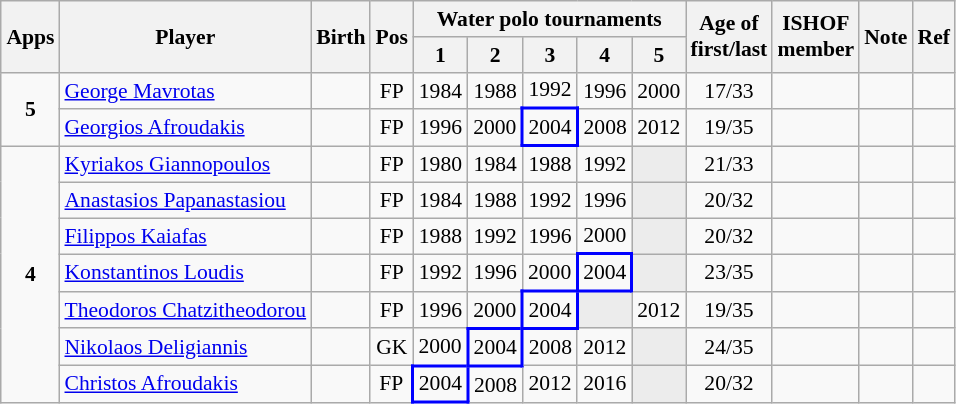<table class="wikitable sortable" style="text-align: center; font-size: 90%; margin-left: 1em;">
<tr>
<th rowspan="2">Apps</th>
<th rowspan="2">Player</th>
<th rowspan="2">Birth</th>
<th rowspan="2">Pos</th>
<th colspan="5">Water polo tournaments</th>
<th rowspan="2">Age of<br>first/last</th>
<th rowspan="2">ISHOF<br>member</th>
<th rowspan="2">Note</th>
<th rowspan="2" class="unsortable">Ref</th>
</tr>
<tr>
<th>1</th>
<th style="width: 2em;" class="unsortable">2</th>
<th style="width: 2em;" class="unsortable">3</th>
<th style="width: 2em;" class="unsortable">4</th>
<th style="width: 2em;" class="unsortable">5</th>
</tr>
<tr>
<td rowspan="2"><strong>5</strong></td>
<td style="text-align: left;" data-sort-value="Mavrotas, George"><a href='#'>George Mavrotas</a></td>
<td></td>
<td>FP</td>
<td>1984</td>
<td>1988</td>
<td>1992</td>
<td>1996</td>
<td>2000</td>
<td>17/33</td>
<td></td>
<td style="text-align: left;"></td>
<td></td>
</tr>
<tr>
<td style="text-align: left;" data-sort-value="Afroudakis, Georgios"><a href='#'>Georgios Afroudakis</a></td>
<td></td>
<td>FP</td>
<td>1996</td>
<td>2000</td>
<td style="border: 2px solid blue;">2004</td>
<td>2008</td>
<td>2012</td>
<td>19/35</td>
<td></td>
<td style="text-align: left;"></td>
<td></td>
</tr>
<tr>
<td rowspan="7"><strong>4</strong></td>
<td style="text-align: left;" data-sort-value="Giannopoulos, Kyriakos"><a href='#'>Kyriakos Giannopoulos</a></td>
<td></td>
<td>FP</td>
<td>1980</td>
<td>1984</td>
<td>1988</td>
<td>1992</td>
<td style="background-color: #ececec;"></td>
<td>21/33</td>
<td></td>
<td style="text-align: left;"></td>
<td></td>
</tr>
<tr>
<td style="text-align: left;" data-sort-value="Papanastasiou, Anastasios"><a href='#'>Anastasios Papanastasiou</a></td>
<td></td>
<td>FP</td>
<td>1984</td>
<td>1988</td>
<td>1992</td>
<td>1996</td>
<td style="background-color: #ececec;"></td>
<td>20/32</td>
<td></td>
<td style="text-align: left;"></td>
<td></td>
</tr>
<tr>
<td style="text-align: left;" data-sort-value="Kaiafas, Filippos"><a href='#'>Filippos Kaiafas</a></td>
<td></td>
<td>FP</td>
<td>1988</td>
<td>1992</td>
<td>1996</td>
<td>2000</td>
<td style="background-color: #ececec;"></td>
<td>20/32</td>
<td></td>
<td style="text-align: left;"></td>
<td></td>
</tr>
<tr>
<td style="text-align: left;" data-sort-value="Loudis, Konstantinos"><a href='#'>Konstantinos Loudis</a></td>
<td></td>
<td>FP</td>
<td>1992</td>
<td>1996</td>
<td>2000</td>
<td style="border: 2px solid blue;">2004</td>
<td style="background-color: #ececec;"></td>
<td>23/35</td>
<td></td>
<td style="text-align: left;"></td>
<td></td>
</tr>
<tr>
<td style="text-align: left;" data-sort-value="Chatzitheodorou, Theodoros"><a href='#'>Theodoros Chatzitheodorou</a></td>
<td></td>
<td>FP</td>
<td>1996</td>
<td>2000</td>
<td style="border: 2px solid blue;">2004</td>
<td style="background-color: #ececec;"></td>
<td>2012</td>
<td>19/35</td>
<td></td>
<td style="text-align: left;"></td>
<td></td>
</tr>
<tr>
<td style="text-align: left;" data-sort-value="Deligiannis, Nikolaos"><a href='#'>Nikolaos Deligiannis</a></td>
<td></td>
<td>GK</td>
<td>2000</td>
<td style="border: 2px solid blue;">2004</td>
<td>2008</td>
<td>2012</td>
<td style="background-color: #ececec;"></td>
<td>24/35</td>
<td></td>
<td style="text-align: left;"></td>
<td></td>
</tr>
<tr>
<td style="text-align: left;" data-sort-value="Afroudakis, Christos"><a href='#'>Christos Afroudakis</a></td>
<td></td>
<td>FP</td>
<td style="border: 2px solid blue;">2004</td>
<td>2008</td>
<td>2012</td>
<td>2016</td>
<td style="background-color: #ececec;"></td>
<td>20/32</td>
<td></td>
<td style="text-align: left;"></td>
<td></td>
</tr>
</table>
